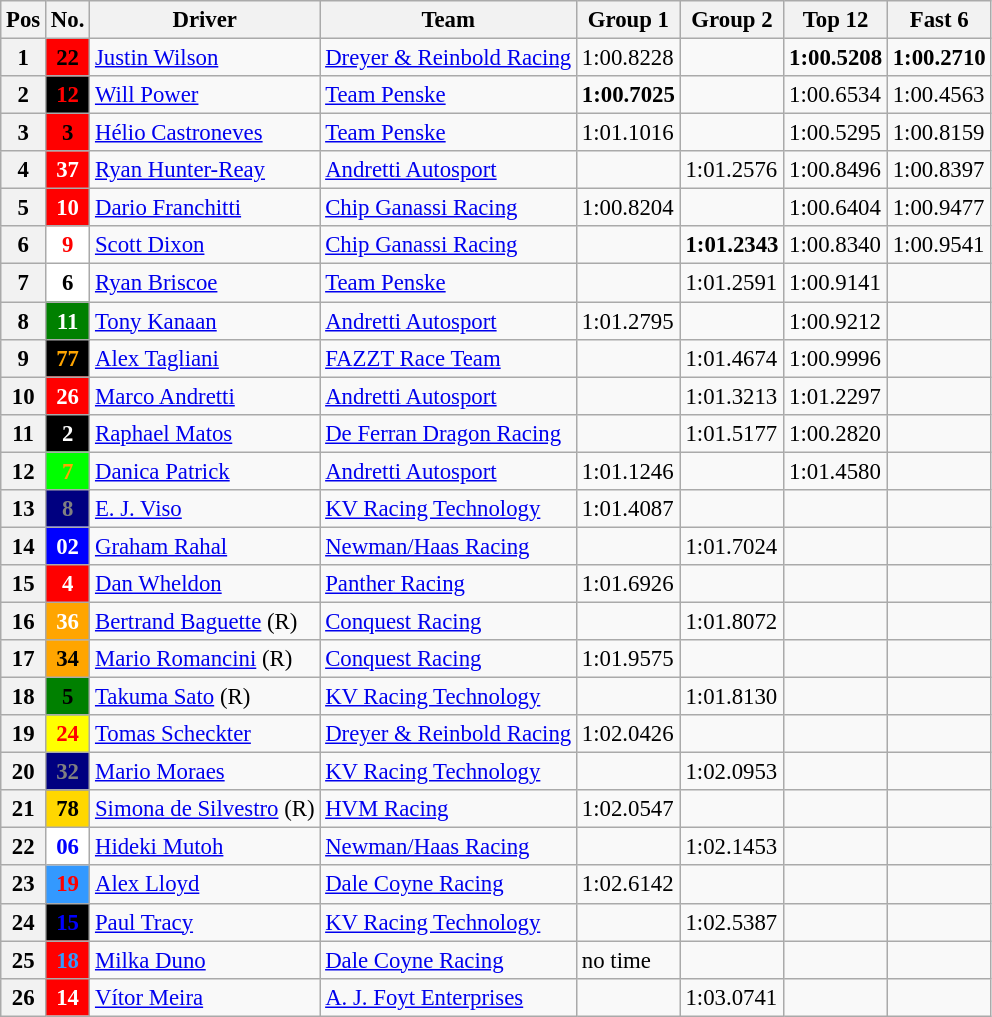<table class="wikitable" style="font-size:95%">
<tr>
<th>Pos</th>
<th>No.</th>
<th>Driver</th>
<th>Team</th>
<th>Group 1</th>
<th>Group 2</th>
<th>Top 12</th>
<th>Fast 6</th>
</tr>
<tr>
<th>1</th>
<td style="background:red; color:black;" align="center"><strong>22</strong></td>
<td> <a href='#'>Justin Wilson</a></td>
<td><a href='#'>Dreyer & Reinbold Racing</a></td>
<td>1:00.8228</td>
<td></td>
<td><strong>1:00.5208</strong></td>
<td><strong>1:00.2710</strong></td>
</tr>
<tr>
<th>2</th>
<td style="background:black; color:red;" align="center"><strong>12</strong></td>
<td> <a href='#'>Will Power</a></td>
<td><a href='#'>Team Penske</a></td>
<td><strong>1:00.7025</strong></td>
<td></td>
<td>1:00.6534</td>
<td>1:00.4563</td>
</tr>
<tr>
<th>3</th>
<td style="background:red; color:black;" align="center"><strong>3</strong></td>
<td> <a href='#'>Hélio Castroneves</a></td>
<td><a href='#'>Team Penske</a></td>
<td>1:01.1016</td>
<td></td>
<td>1:00.5295</td>
<td>1:00.8159</td>
</tr>
<tr>
<th>4</th>
<td style="background:red; color:white;" align="center"><strong>37</strong></td>
<td> <a href='#'>Ryan Hunter-Reay</a></td>
<td><a href='#'>Andretti Autosport</a></td>
<td></td>
<td>1:01.2576</td>
<td>1:00.8496</td>
<td>1:00.8397</td>
</tr>
<tr>
<th>5</th>
<td style="background:red; color:white;" align=center><strong>10</strong></td>
<td> <a href='#'>Dario Franchitti</a></td>
<td><a href='#'>Chip Ganassi Racing</a></td>
<td>1:00.8204</td>
<td></td>
<td>1:00.6404</td>
<td>1:00.9477</td>
</tr>
<tr>
<th>6</th>
<td style="background:white; color:red;" align="center"><strong>9</strong></td>
<td> <a href='#'>Scott Dixon</a></td>
<td><a href='#'>Chip Ganassi Racing</a></td>
<td></td>
<td><strong>1:01.2343</strong></td>
<td>1:00.8340</td>
<td>1:00.9541</td>
</tr>
<tr>
<th>7</th>
<td style="background:white; color:black;" align="center"><strong>6</strong></td>
<td> <a href='#'>Ryan Briscoe</a></td>
<td><a href='#'>Team Penske</a></td>
<td></td>
<td>1:01.2591</td>
<td>1:00.9141</td>
<td></td>
</tr>
<tr>
<th>8</th>
<td style="background:green; color:white;" align="center"><strong>11</strong></td>
<td> <a href='#'>Tony Kanaan</a></td>
<td><a href='#'>Andretti Autosport</a></td>
<td>1:01.2795</td>
<td></td>
<td>1:00.9212</td>
<td></td>
</tr>
<tr>
<th>9</th>
<td style="background:black; color:orange;" align=center><strong>77</strong></td>
<td> <a href='#'>Alex Tagliani</a></td>
<td><a href='#'>FAZZT Race Team</a></td>
<td></td>
<td>1:01.4674</td>
<td>1:00.9996</td>
<td></td>
</tr>
<tr>
<th>10</th>
<td style="background:red; color:white;" align="center"><strong>26</strong></td>
<td> <a href='#'>Marco Andretti</a></td>
<td><a href='#'>Andretti Autosport</a></td>
<td></td>
<td>1:01.3213</td>
<td>1:01.2297</td>
<td></td>
</tr>
<tr>
<th>11</th>
<td style="background:black; color:white;" align="center"><strong>2</strong></td>
<td> <a href='#'>Raphael Matos</a></td>
<td><a href='#'>De Ferran Dragon Racing</a></td>
<td></td>
<td>1:01.5177</td>
<td>1:00.2820</td>
<td></td>
</tr>
<tr>
<th>12</th>
<td style="background:lime; color:orange;" align="center"><strong>7</strong></td>
<td> <a href='#'>Danica Patrick</a></td>
<td><a href='#'>Andretti Autosport</a></td>
<td>1:01.1246</td>
<td></td>
<td>1:01.4580</td>
<td></td>
</tr>
<tr>
<th>13</th>
<td style="background:navy; color:gray;" align=center><strong>8</strong></td>
<td> <a href='#'>E. J. Viso</a></td>
<td><a href='#'>KV Racing Technology</a></td>
<td>1:01.4087</td>
<td></td>
<td></td>
<td></td>
</tr>
<tr>
<th>14</th>
<td style="background:blue; color:white;" align="center"><strong>02</strong></td>
<td> <a href='#'>Graham Rahal</a></td>
<td><a href='#'>Newman/Haas Racing</a></td>
<td></td>
<td>1:01.7024</td>
<td></td>
<td></td>
</tr>
<tr>
<th>15</th>
<td style="background:red; color:white;" align="center"><strong>4</strong></td>
<td> <a href='#'>Dan Wheldon</a></td>
<td><a href='#'>Panther Racing</a></td>
<td>1:01.6926</td>
<td></td>
<td></td>
<td></td>
</tr>
<tr>
<th>16</th>
<td style="background:orange; color:white;" align="center"><strong>36</strong></td>
<td> <a href='#'>Bertrand Baguette</a> (R)</td>
<td><a href='#'>Conquest Racing</a></td>
<td></td>
<td>1:01.8072</td>
<td></td>
<td></td>
</tr>
<tr>
<th>17</th>
<td style="background:orange; color:black;" align="center"><strong>34</strong></td>
<td> <a href='#'>Mario Romancini</a> (R)</td>
<td><a href='#'>Conquest Racing</a></td>
<td>1:01.9575</td>
<td></td>
<td></td>
<td></td>
</tr>
<tr>
<th>18</th>
<td style="background:green; color:black;" align=center><strong>5</strong></td>
<td> <a href='#'>Takuma Sato</a> (R)</td>
<td><a href='#'>KV Racing Technology</a></td>
<td></td>
<td>1:01.8130</td>
<td></td>
<td></td>
</tr>
<tr>
<th>19</th>
<td style="background:yellow; color:red;" align="center"><strong>24</strong></td>
<td> <a href='#'>Tomas Scheckter</a></td>
<td><a href='#'>Dreyer & Reinbold Racing</a></td>
<td>1:02.0426</td>
<td></td>
<td></td>
<td></td>
</tr>
<tr>
<th>20</th>
<td style="background:navy; color:gray;" align=center><strong>32</strong></td>
<td> <a href='#'>Mario Moraes</a></td>
<td><a href='#'>KV Racing Technology</a></td>
<td></td>
<td>1:02.0953</td>
<td></td>
<td></td>
</tr>
<tr>
<th>21</th>
<td style="background:gold; color:black;" align=center><strong>78</strong></td>
<td> <a href='#'>Simona de Silvestro</a> (R)</td>
<td><a href='#'>HVM Racing</a></td>
<td>1:02.0547</td>
<td></td>
<td></td>
<td></td>
</tr>
<tr>
<th>22</th>
<td style="background:white; color:blue;" align="center"><strong>06</strong></td>
<td> <a href='#'>Hideki Mutoh</a></td>
<td><a href='#'>Newman/Haas Racing</a></td>
<td></td>
<td>1:02.1453</td>
<td></td>
<td></td>
</tr>
<tr>
<th>23</th>
<td style="background:#3399FF; color:red;" align="center"><strong>19</strong></td>
<td> <a href='#'>Alex Lloyd</a></td>
<td><a href='#'>Dale Coyne Racing</a></td>
<td>1:02.6142</td>
<td></td>
<td></td>
<td></td>
</tr>
<tr>
<th>24</th>
<td style="background:black; color:blue;" align=center><strong>15</strong></td>
<td> <a href='#'>Paul Tracy</a></td>
<td><a href='#'>KV Racing Technology</a></td>
<td></td>
<td>1:02.5387</td>
<td></td>
<td></td>
</tr>
<tr>
<th>25</th>
<td style="background:red; color:#3399FF;" align="center"><strong>18</strong></td>
<td> <a href='#'>Milka Duno</a></td>
<td><a href='#'>Dale Coyne Racing</a></td>
<td>no time</td>
<td></td>
<td></td>
<td></td>
</tr>
<tr>
<th>26</th>
<td style="background:red; color:white;" align=center><strong>14</strong></td>
<td> <a href='#'>Vítor Meira</a></td>
<td><a href='#'>A. J. Foyt Enterprises</a></td>
<td></td>
<td>1:03.0741</td>
<td></td>
<td></td>
</tr>
</table>
